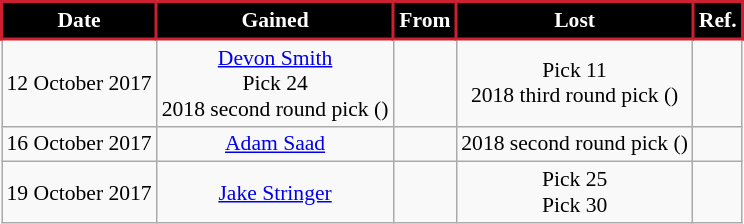<table class="wikitable" style="font-size:90%; text-align:center;">
<tr>
<th style="background: black; color:white; border: solid #CC2031 2px;">Date</th>
<th style="background: black; color:white; border: solid #CC2031 2px;">Gained</th>
<th style="background: black; color:white; border: solid #CC2031 2px;">From</th>
<th style="background: black; color:white; border: solid #CC2031 2px;">Lost</th>
<th style="background: black; color:white; border: solid #CC2031 2px;">Ref.</th>
</tr>
<tr>
<td>12 October 2017</td>
<td><a href='#'>Devon Smith</a><br>Pick 24<br>2018 second round pick ()</td>
<td></td>
<td>Pick 11<br>2018 third round pick ()</td>
<td></td>
</tr>
<tr>
<td>16 October 2017</td>
<td><a href='#'>Adam Saad</a></td>
<td></td>
<td>2018 second round pick ()</td>
<td></td>
</tr>
<tr>
<td>19 October 2017</td>
<td><a href='#'>Jake Stringer</a></td>
<td></td>
<td>Pick 25<br>Pick 30</td>
<td></td>
</tr>
</table>
